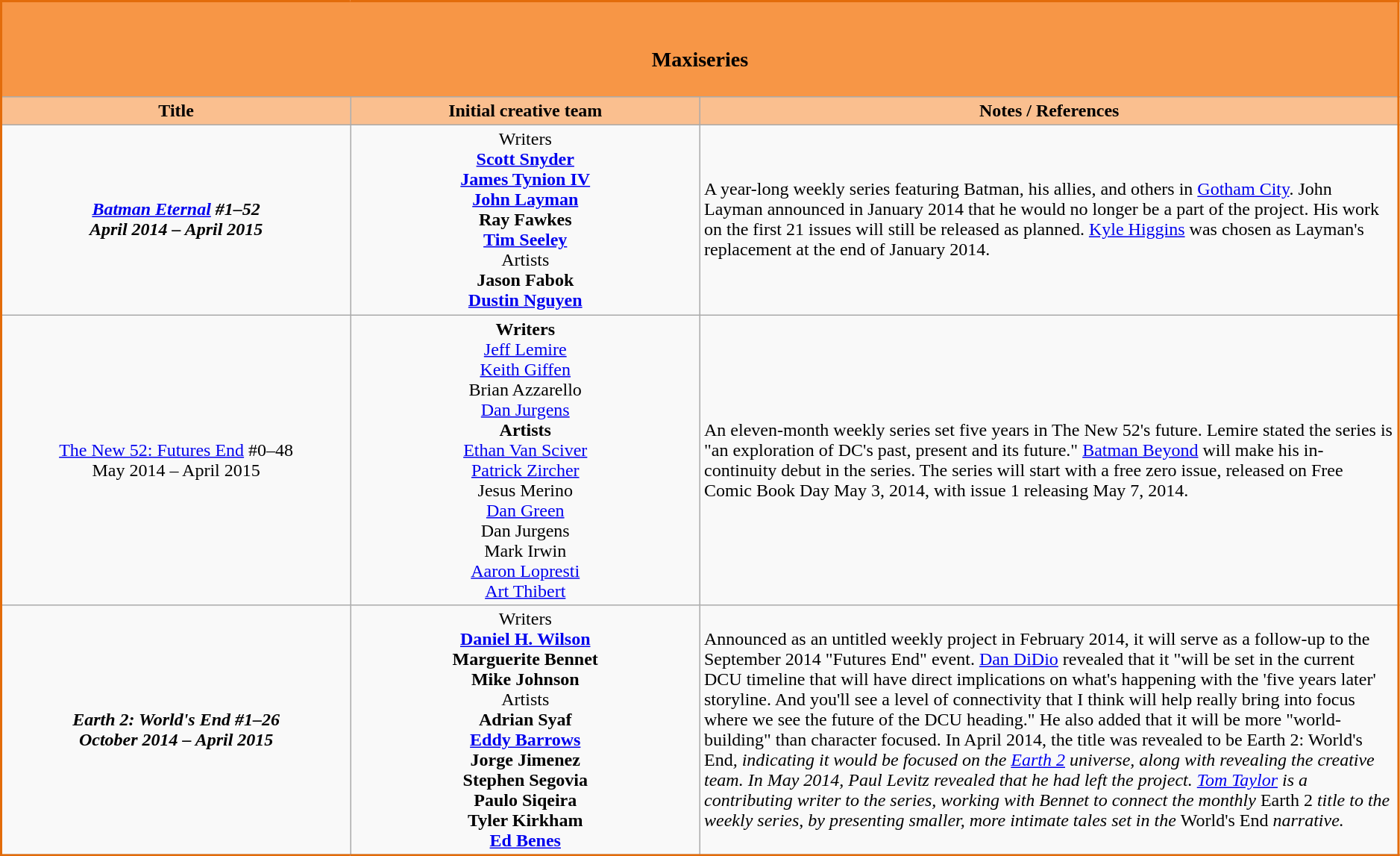<table class="wikitable sortable" style="text-align:center;border:2px solid #E36C0A; font-weight:normal;" width=99%>
<tr>
<th scope="row" colspan="4" style="background-color:#F79646;"><br><h3>Maxiseries</h3></th>
</tr>
<tr>
<th scope="col" width="15%" align="center" style="background-color:#FABF8F;">Title</th>
<th scope="col" width="15%" align="center" style="background-color:#FABF8F;" class=unsortable>Initial creative team</th>
<th scope="col" width="30%" align="center" style="background-color:#FABF8F;" class=unsortable>Notes / References</th>
</tr>
<tr>
<td scope="row"><strong><em><a href='#'>Batman Eternal</a><em> #1–52<strong><br>April 2014 – April 2015</td>
<td></strong>Writers<strong><br><a href='#'>Scott Snyder</a><br><a href='#'>James Tynion IV</a><br><a href='#'>John Layman</a><br>Ray Fawkes<br><a href='#'>Tim Seeley</a><br></strong>Artists<strong><br>Jason Fabok<br><a href='#'>Dustin Nguyen</a></td>
<td align="left">A year-long weekly series featuring Batman, his allies, and others in <a href='#'>Gotham City</a>. John Layman announced in January 2014 that he would no longer be a part of the project. His work on the first 21 issues will still be released as planned. <a href='#'>Kyle Higgins</a> was chosen as Layman's replacement at the end of January 2014.</td>
</tr>
<tr>
<td scope="row"></em></strong><a href='#'>The New 52: Futures End</a></em> #0–48</strong><br>May 2014 – April 2015</td>
<td><strong>Writers</strong><br><a href='#'>Jeff Lemire</a><br><a href='#'>Keith Giffen</a><br>Brian Azzarello<br><a href='#'>Dan Jurgens</a><br><strong>Artists</strong><br><a href='#'>Ethan Van Sciver</a><br><a href='#'>Patrick Zircher</a><br>Jesus Merino<br><a href='#'>Dan Green</a><br>Dan Jurgens<br>Mark Irwin<br><a href='#'>Aaron Lopresti</a><br><a href='#'>Art Thibert</a></td>
<td align="left">An eleven-month weekly series set five years in The New 52's future. Lemire stated the series is "an exploration of DC's past, present and its future." <a href='#'>Batman Beyond</a> will make his in-continuity debut in the series. The series will start with a free zero issue, released on Free Comic Book Day May 3, 2014, with issue 1 releasing May 7, 2014.</td>
</tr>
<tr>
<td scope="row"><strong><em>Earth 2: World's End<em> #1–26<strong><br>October 2014 – April 2015</td>
<td></strong>Writers<strong><br><a href='#'>Daniel H. Wilson</a><br>Marguerite Bennet<br>Mike Johnson<br></strong>Artists<strong><br>Adrian Syaf<br><a href='#'>Eddy Barrows</a><br>Jorge Jimenez<br>Stephen Segovia<br>Paulo Siqeira<br>Tyler Kirkham<br><a href='#'>Ed Benes</a></td>
<td align="left">Announced as an untitled weekly project in February 2014, it will serve as a follow-up to the September 2014 "Futures End" event. <a href='#'>Dan DiDio</a> revealed that it "will be set in the current DCU timeline that will have direct implications on what's happening with the 'five years later' storyline. And you'll see a level of connectivity that I think will help really bring into focus where we see the future of the DCU heading." He also added that it will be more "world-building" than character focused. In April 2014, the title was revealed to be </em>Earth 2: World's End<em>, indicating it would be focused on the <a href='#'>Earth 2</a> universe, along with revealing the creative team. In May 2014, Paul Levitz revealed that he had left the project. <a href='#'>Tom Taylor</a> is a contributing writer to the series, working with Bennet to connect the monthly </em>Earth 2<em> title to the weekly series, by presenting smaller, more intimate tales set in the </em>World's End<em> narrative.</td>
</tr>
<tr>
</tr>
</table>
